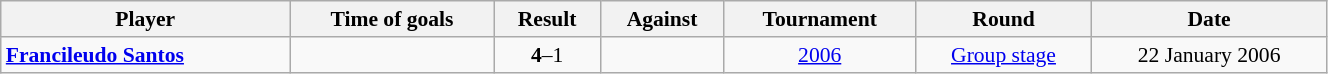<table class="wikitable" class="wikitable" style="font-size:90%; text-align:center; width:70%">
<tr>
<th>Player</th>
<th>Time of goals</th>
<th>Result</th>
<th>Against</th>
<th>Tournament</th>
<th>Round</th>
<th>Date</th>
</tr>
<tr>
<td style="text-align:left;"><strong><a href='#'>Francileudo Santos</a></strong></td>
<td></td>
<td><strong>4</strong>–1</td>
<td style="text-align:left;"></td>
<td><a href='#'>2006</a></td>
<td><a href='#'>Group stage</a></td>
<td>22 January 2006</td>
</tr>
</table>
